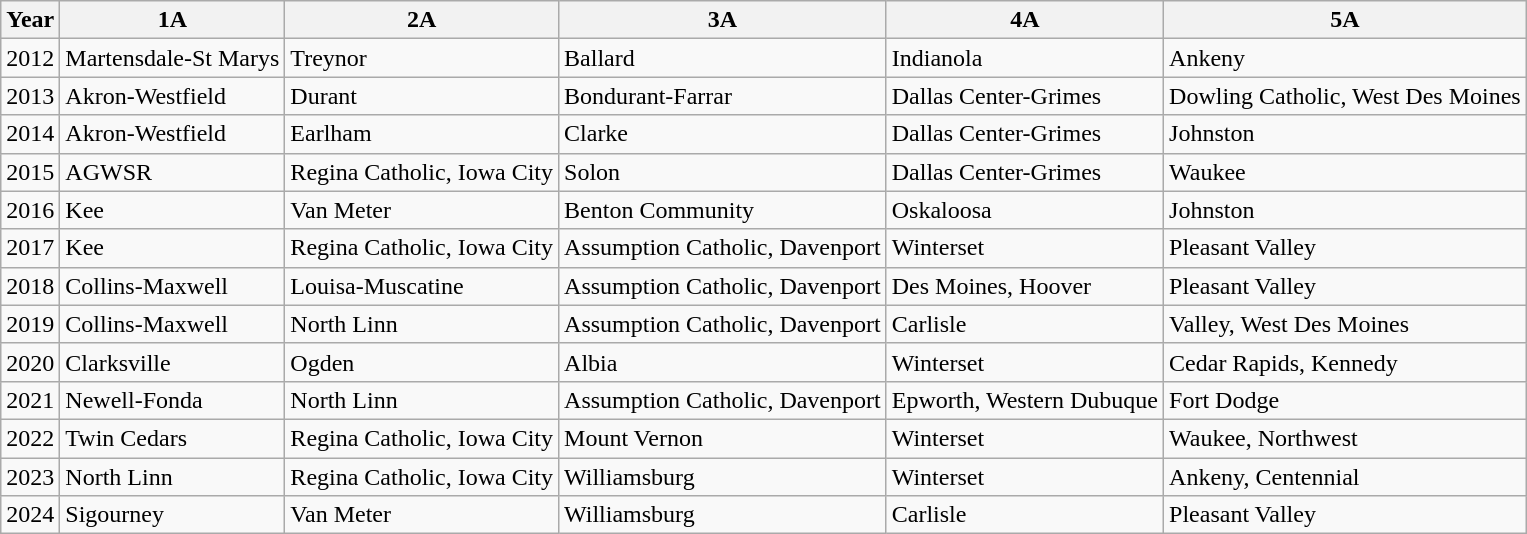<table class="wikitable">
<tr>
<th>Year</th>
<th>1A</th>
<th>2A</th>
<th>3A</th>
<th>4A</th>
<th>5A</th>
</tr>
<tr>
<td>2012</td>
<td>Martensdale-St Marys</td>
<td>Treynor</td>
<td>Ballard</td>
<td>Indianola</td>
<td>Ankeny</td>
</tr>
<tr>
<td>2013</td>
<td>Akron-Westfield</td>
<td>Durant</td>
<td>Bondurant-Farrar</td>
<td>Dallas Center-Grimes</td>
<td>Dowling Catholic, West Des Moines</td>
</tr>
<tr>
<td>2014</td>
<td>Akron-Westfield</td>
<td>Earlham</td>
<td>Clarke</td>
<td>Dallas Center-Grimes</td>
<td>Johnston</td>
</tr>
<tr>
<td>2015</td>
<td>AGWSR</td>
<td>Regina Catholic, Iowa City</td>
<td>Solon</td>
<td>Dallas Center-Grimes</td>
<td>Waukee</td>
</tr>
<tr>
<td>2016</td>
<td>Kee</td>
<td>Van Meter</td>
<td>Benton Community</td>
<td>Oskaloosa</td>
<td>Johnston</td>
</tr>
<tr>
<td>2017</td>
<td>Kee</td>
<td>Regina Catholic, Iowa City</td>
<td>Assumption Catholic, Davenport</td>
<td>Winterset</td>
<td>Pleasant Valley</td>
</tr>
<tr>
<td>2018</td>
<td>Collins-Maxwell</td>
<td>Louisa-Muscatine</td>
<td>Assumption Catholic, Davenport</td>
<td>Des Moines, Hoover</td>
<td>Pleasant Valley</td>
</tr>
<tr>
<td>2019</td>
<td>Collins-Maxwell</td>
<td>North Linn</td>
<td>Assumption Catholic, Davenport</td>
<td>Carlisle</td>
<td>Valley, West Des Moines</td>
</tr>
<tr>
<td>2020</td>
<td>Clarksville</td>
<td>Ogden</td>
<td>Albia</td>
<td>Winterset</td>
<td>Cedar Rapids, Kennedy</td>
</tr>
<tr>
<td>2021</td>
<td>Newell-Fonda</td>
<td>North Linn</td>
<td>Assumption Catholic, Davenport</td>
<td>Epworth, Western Dubuque</td>
<td>Fort Dodge</td>
</tr>
<tr>
<td>2022</td>
<td>Twin Cedars</td>
<td>Regina Catholic, Iowa City</td>
<td>Mount Vernon</td>
<td>Winterset</td>
<td>Waukee, Northwest</td>
</tr>
<tr>
<td>2023</td>
<td>North Linn</td>
<td>Regina Catholic, Iowa City</td>
<td>Williamsburg</td>
<td>Winterset</td>
<td>Ankeny, Centennial</td>
</tr>
<tr>
<td>2024</td>
<td>Sigourney</td>
<td>Van Meter</td>
<td>Williamsburg</td>
<td>Carlisle</td>
<td>Pleasant Valley</td>
</tr>
</table>
